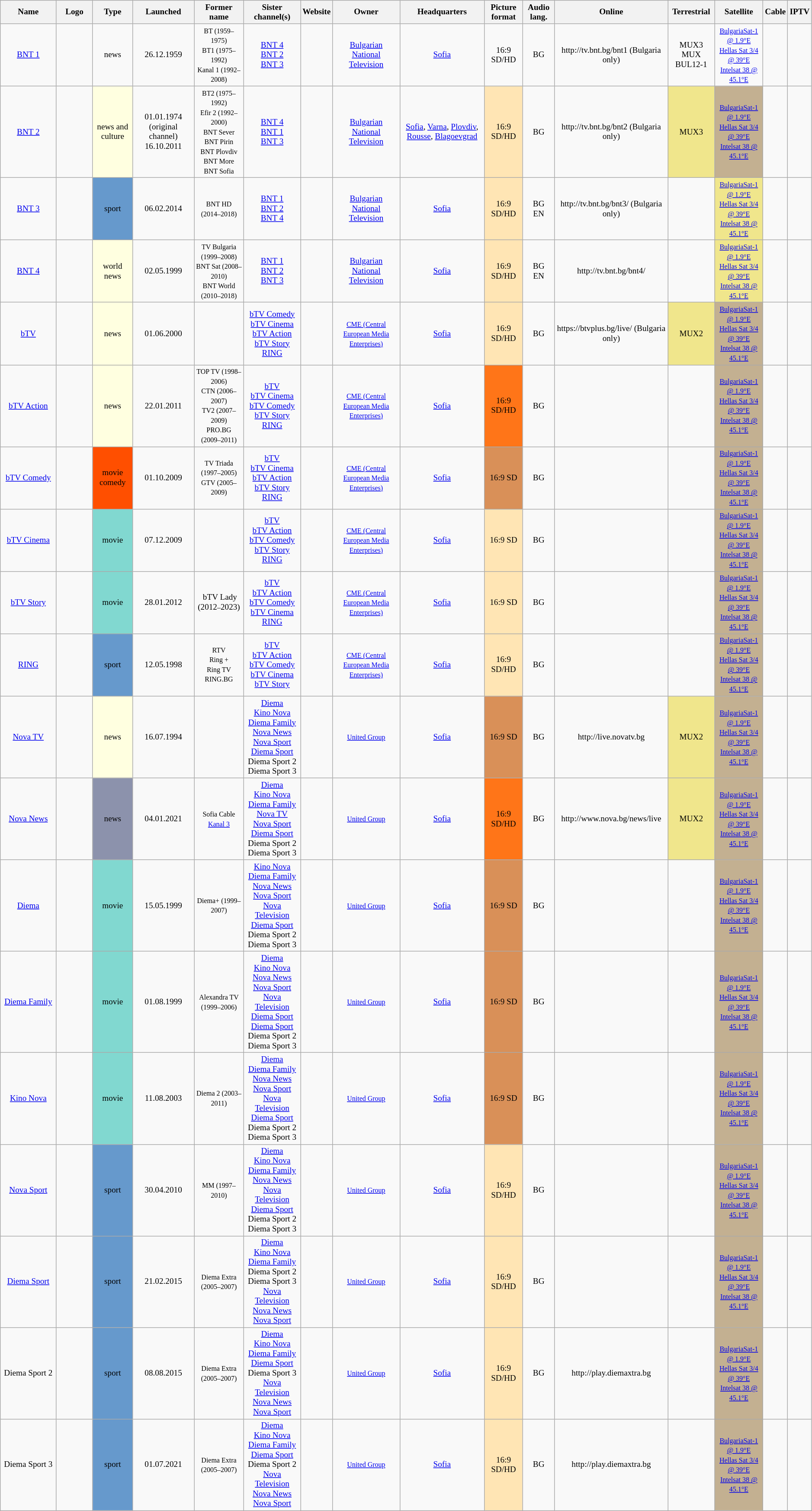<table class="sortable wikitable" style="font-size: 80%; text-align: center">
<tr>
<th width=80>Name</th>
<th width=50>Logo</th>
<th>Type</th>
<th>Launched</th>
<th>Former name</th>
<th>Sister channel(s)</th>
<th>Website</th>
<th>Owner</th>
<th>Headquarters</th>
<th>Picture format</th>
<th>Audio lang.</th>
<th>Online</th>
<th>Terrestrial</th>
<th>Satellite</th>
<th>Cable</th>
<th>IPTV</th>
</tr>
<tr>
<td> <a href='#'>BNT 1</a></td>
<td> </td>
<td>news</td>
<td> 26.12.1959</td>
<td> <small>BT (1959–1975)<br> BT1 (1975–1992) <br> Kanal 1 (1992–2008)</small></td>
<td> <a href='#'>BNT 4</a><br><a href='#'>BNT 2</a><br><a href='#'>BNT 3</a></td>
<td> </td>
<td> <a href='#'>Bulgarian National Television</a></td>
<td> <a href='#'>Sofia</a></td>
<td>16:9 SD/HD</td>
<td> BG</td>
<td>  http://tv.bnt.bg/bnt1 (Bulgaria only)</td>
<td>MUX3<br>MUX BUL12-1</td>
<td><a href='#'><small>BulgariaSat-1 @ 1.9°E<br></small></a><small><a href='#'>Hellas Sat 3/4 @ 39°E</a><br></small><small><a href='#'>Intelsat 38 @ 45.1°E</a></small></td>
<td> </td>
<td> </td>
</tr>
<tr>
<td><a href='#'>BNT 2</a></td>
<td></td>
<td style="background:#ffffe0;">news and culture</td>
<td>01.01.1974 (original channel)<br>16.10.2011</td>
<td><small>BТ2 (1975–1992) <br> Efir 2 (1992–2000)<br> BNT Sever<br> BNT Pirin<br> BNT Plovdiv<br> BNT More<br> BNT Sofia</small></td>
<td><a href='#'>BNT 4</a><br><a href='#'>BNT 1</a><br><a href='#'>BNT 3</a></td>
<td></td>
<td><a href='#'>Bulgarian National Television</a></td>
<td><a href='#'>Sofia</a>, <a href='#'>Varna</a>, <a href='#'>Plovdiv</a>, <a href='#'>Rousse</a>, <a href='#'>Blagoevgrad</a></td>
<td style="background:#ffe5b4;">16:9 SD/HD</td>
<td>BG</td>
<td> http://tv.bnt.bg/bnt2 (Bulgaria only)</td>
<td style="background:khaki;">MUX3</td>
<td style="background:#c3b091;"><a href='#'><small>BulgariaSat-1 @ 1.9°E<br></small></a><small><a href='#'>Hellas Sat 3/4 @ 39°E</a><br></small><small><a href='#'>Intelsat 38 @ 45.1°E</a></small></td>
<td></td>
<td></td>
</tr>
<tr>
<td><a href='#'>BNT 3</a></td>
<td></td>
<td style="background:#69c;">sport</td>
<td>06.02.2014</td>
<td><small>BNT HD (2014–2018)</small></td>
<td><a href='#'>BNT 1</a><br><a href='#'>BNT 2</a><br><a href='#'>BNT 4</a></td>
<td></td>
<td><a href='#'>Bulgarian National Television</a></td>
<td><a href='#'>Sofia</a></td>
<td style="background:#ffe5b4;">16:9 SD/HD</td>
<td>BG<br>ЕN</td>
<td> http://tv.bnt.bg/bnt3/ (Bulgaria only)</td>
<td></td>
<td style="background:khaki;"><a href='#'><small>BulgariaSat-1 @ 1.9°E<br></small></a><small><a href='#'>Hellas Sat 3/4 @ 39°E</a><br></small><small><a href='#'>Intelsat 38 @ 45.1°E</a></small></td>
<td></td>
<td></td>
</tr>
<tr>
<td><a href='#'>BNT 4</a></td>
<td></td>
<td style="background:#ffffe0;">world news</td>
<td>02.05.1999</td>
<td><small>TV Bulgaria (1999–2008)<br> BNT Sat (2008–2010)<br> BNT World (2010–2018)</small></td>
<td><a href='#'>BNT 1</a><br><a href='#'>BNT 2</a><br><a href='#'>BNT 3</a></td>
<td></td>
<td><a href='#'>Bulgarian National Television</a></td>
<td><a href='#'>Sofia</a></td>
<td style="background:#ffe5b4;">16:9 SD/HD</td>
<td>BG<br>ЕN</td>
<td> http://tv.bnt.bg/bnt4/</td>
<td></td>
<td style="background:khaki;"><a href='#'><small>BulgariaSat-1 @ 1.9°E<br></small></a><small><a href='#'>Hellas Sat 3/4 @ 39°E</a><br></small><small><a href='#'>Intelsat 38 @ 45.1°E</a></small></td>
<td></td>
<td></td>
</tr>
<tr>
<td><a href='#'>bTV</a></td>
<td></td>
<td style="background:#ffffe0;">news</td>
<td>01.06.2000</td>
<td></td>
<td><a href='#'>bTV Comedy</a><br><a href='#'>bTV Cinema</a><br><a href='#'>bTV Action</a><br><a href='#'>bTV Story</a><br><a href='#'>RING</a></td>
<td></td>
<td><small><a href='#'>CME (Central European Media Enterprises)</a></small></td>
<td><a href='#'>Sofia</a></td>
<td style="background:#ffe5b4;">16:9 SD/HD</td>
<td>BG</td>
<td> https://btvplus.bg/live/ (Bulgaria only)</td>
<td style="background:khaki;">MUX2</td>
<td style="background:#c3b091;"><a href='#'><small>BulgariaSat-1 @ 1.9°E<br></small></a><small><a href='#'>Hellas Sat 3/4 @ 39°E</a><br></small><small><a href='#'>Intelsat 38 @ 45.1°E</a></small></td>
<td></td>
<td></td>
</tr>
<tr>
<td><a href='#'>bTV Action</a></td>
<td></td>
<td style="background:#ffffe0;">news</td>
<td>22.01.2011</td>
<td><small>TOP TV (1998–2006) <br> CTN (2006–2007)<br>TV2 (2007–2009)<br> PRO.BG (2009–2011)</small></td>
<td><a href='#'>bTV</a><br><a href='#'>bTV Cinema</a><br><a href='#'>bTV Comedy</a><br><a href='#'>bTV Story</a><br><a href='#'>RING</a></td>
<td></td>
<td><small><a href='#'>CME (Central European Media Enterprises)</a></small></td>
<td><a href='#'>Sofia</a></td>
<td style="background:#ff7518;">16:9 SD/HD</td>
<td>BG</td>
<td> </td>
<td></td>
<td style="background:#c3b091;"><a href='#'><small>BulgariaSat-1 @ 1.9°E<br></small></a><small><a href='#'>Hellas Sat 3/4 @ 39°E</a><br></small><small><a href='#'>Intelsat 38 @ 45.1°E</a></small></td>
<td></td>
<td></td>
</tr>
<tr>
<td><a href='#'>bTV Comedy</a></td>
<td></td>
<td style="background:#ff4f00;">movie<br>comedy</td>
<td>01.10.2009</td>
<td><small>TV Triada (1997–2005)<br>GTV (2005–2009)</small></td>
<td><a href='#'>bTV</a><br><a href='#'>bTV Cinema</a><br><a href='#'>bTV Action</a><br><a href='#'>bTV Story</a><br><a href='#'>RING</a></td>
<td></td>
<td><small><a href='#'>CME (Central European Media Enterprises)</a></small></td>
<td><a href='#'>Sofia</a></td>
<td style="background:#d99058;">16:9 SD</td>
<td>BG</td>
<td> </td>
<td></td>
<td style="background:#c3b091;"><a href='#'><small>BulgariaSat-1 @ 1.9°E<br></small></a><small><a href='#'>Hellas Sat 3/4 @ 39°E</a><br></small><small><a href='#'>Intelsat 38 @ 45.1°E</a></small></td>
<td></td>
<td></td>
</tr>
<tr>
<td><a href='#'>bTV Cinema</a></td>
<td></td>
<td style="background:#81d8d0;">movie</td>
<td>07.12.2009</td>
<td> </td>
<td><a href='#'>bTV</a><br><a href='#'>bTV Action</a><br><a href='#'>bTV Comedy</a><br><a href='#'>bTV Story</a><br><a href='#'>RING</a></td>
<td></td>
<td><small><a href='#'>CME (Central European Media Enterprises)</a></small></td>
<td><a href='#'>Sofia</a></td>
<td style="background:#ffe5b4;">16:9 SD</td>
<td>BG</td>
<td> </td>
<td></td>
<td style="background:#c3b091;"><a href='#'><small>BulgariaSat-1 @ 1.9°E<br></small></a><small><a href='#'>Hellas Sat 3/4 @ 39°E</a><br></small><small><a href='#'>Intelsat 38 @ 45.1°E</a></small></td>
<td></td>
<td></td>
</tr>
<tr>
<td><a href='#'>bTV Story</a></td>
<td></td>
<td style="background:#81d8d0;">movie</td>
<td>28.01.2012</td>
<td> bTV Lady (2012<small>–</small>2023)</td>
<td><a href='#'>bTV</a><br><a href='#'>bTV Action</a><br><a href='#'>bTV Comedy</a><br><a href='#'>bTV Cinema</a><br><a href='#'>RING</a></td>
<td></td>
<td><small><a href='#'>CME (Central European Media Enterprises)</a></small></td>
<td><a href='#'>Sofia</a></td>
<td style="background:#ffe5b4;">16:9 SD</td>
<td>BG</td>
<td> </td>
<td></td>
<td style="background:#c3b091;"><a href='#'><small>BulgariaSat-1 @ 1.9°E<br></small></a><small><a href='#'>Hellas Sat 3/4 @ 39°E</a><br></small><small><a href='#'>Intelsat 38 @ 45.1°E</a></small></td>
<td></td>
<td></td>
</tr>
<tr>
<td><a href='#'>RING</a></td>
<td></td>
<td style="background:#69c;">sport</td>
<td>12.05.1998</td>
<td><small>RTV<br>Ring +<br>Ring TV<br>RING.BG</small></td>
<td><a href='#'>bTV</a><br><a href='#'>bTV Action</a><br><a href='#'>bTV Comedy</a><br><a href='#'>bTV Cinema</a><br><a href='#'>bTV Story</a></td>
<td></td>
<td><small><a href='#'>CME (Central European Media Enterprises)</a></small></td>
<td><a href='#'>Sofia</a></td>
<td style="background:#ffe5b4;">16:9 SD/HD</td>
<td>BG</td>
<td> </td>
<td></td>
<td style="background:#c3b091;"><a href='#'><small>BulgariaSat-1 @ 1.9°E<br></small></a><small><a href='#'>Hellas Sat 3/4 @ 39°E</a><br></small><small><a href='#'>Intelsat 38 @ 45.1°E</a></small></td>
<td></td>
<td></td>
</tr>
<tr>
<td><a href='#'>Nova TV</a></td>
<td></td>
<td style="background:#ffffe0;">news</td>
<td>16.07.1994</td>
<td> </td>
<td><a href='#'>Diema</a><br><a href='#'>Kino Nova</a><br><a href='#'>Diema Family</a><br><a href='#'>Nova News</a><br><a href='#'>Nova Sport</a><br><a href='#'>Diema Sport</a><br>Diema Sport 2<br>Diema Sport 3</td>
<td></td>
<td><small><a href='#'>United Group</a></small></td>
<td><a href='#'>Sofia</a></td>
<td style="background:#d99058;">16:9 SD</td>
<td>BG</td>
<td> http://live.novatv.bg</td>
<td style="background:khaki;">MUX2</td>
<td style="background:#c3b091;"><a href='#'><small>BulgariaSat-1 @ 1.9°E<br></small></a><small><a href='#'>Hellas Sat 3/4 @ 39°E</a><br></small><small><a href='#'>Intelsat 38 @ 45.1°E</a></small></td>
<td></td>
<td></td>
</tr>
<tr>
<td><a href='#'>Nova News</a></td>
<td></td>
<td style="background:#8c92ac;">news</td>
<td>04.01.2021</td>
<td><small>Sofia Cable<br><a href='#'>Kanal 3</a></small></td>
<td><a href='#'>Diema</a><br><a href='#'>Kino Nova</a><br><a href='#'>Diema Family</a><br><a href='#'>Nova TV</a><br><a href='#'>Nova Sport</a><br><a href='#'>Diema Sport</a><br>Diema Sport 2<br>Diema Sport 3</td>
<td></td>
<td><small><a href='#'>United Group</a></small></td>
<td><a href='#'>Sofia</a></td>
<td style="background:#ff7518;">16:9 SD/HD</td>
<td>BG</td>
<td> http://www.nova.bg/news/live</td>
<td style="background:khaki;">MUX2</td>
<td style="background:#c3b091;"><a href='#'><small>BulgariaSat-1 @ 1.9°E<br></small></a><small><a href='#'>Hellas Sat 3/4 @ 39°E</a><br></small><small><a href='#'>Intelsat 38 @ 45.1°E</a></small></td>
<td></td>
<td></td>
</tr>
<tr>
<td><a href='#'>Diema</a></td>
<td></td>
<td style="background:#81d8d0;">movie</td>
<td>15.05.1999</td>
<td><small> Diema+ (1999–2007)</small></td>
<td><a href='#'>Kino Nova</a><br><a href='#'>Diema Family</a><br><a href='#'>Nova News</a><br><a href='#'>Nova Sport</a><br><a href='#'>Nova Television</a><br><a href='#'>Diema Sport</a><br>Diema Sport 2<br>Diema Sport 3</td>
<td></td>
<td><small><a href='#'>United Group</a></small></td>
<td><a href='#'>Sofia</a></td>
<td style="background:#d99058;">16:9 SD</td>
<td>BG</td>
<td></td>
<td></td>
<td style="background:#c3b091;"><a href='#'><small>BulgariaSat-1 @ 1.9°E<br></small></a><small><a href='#'>Hellas Sat 3/4 @ 39°E</a><br></small><small><a href='#'>Intelsat 38 @ 45.1°E</a></small></td>
<td></td>
<td></td>
</tr>
<tr>
<td><a href='#'>Diema Family</a></td>
<td></td>
<td style="background:#81d8d0;">movie</td>
<td>01.08.1999</td>
<td><small>Alexandra TV (1999–2006)</small></td>
<td><a href='#'>Diema</a><br><a href='#'>Kino Nova</a><br><a href='#'>Nova News</a><br><a href='#'>Nova Sport</a><br><a href='#'>Nova Television</a><br><a href='#'>Diema Sport</a> <a href='#'>Diema Sport</a><br>Diema Sport 2<br>Diema Sport 3<br></td>
<td></td>
<td><small><a href='#'>United Group</a></small></td>
<td><a href='#'>Sofia</a></td>
<td style="background:#d99058;">16:9 SD</td>
<td>BG</td>
<td></td>
<td></td>
<td style="background:#c3b091;"><a href='#'><small>BulgariaSat-1 @ 1.9°E<br></small></a><small><a href='#'>Hellas Sat 3/4 @ 39°E</a><br></small><small><a href='#'>Intelsat 38 @ 45.1°E</a></small></td>
<td></td>
<td></td>
</tr>
<tr>
<td><a href='#'>Kino Nova</a></td>
<td></td>
<td style="background:#81d8d0;">movie</td>
<td>11.08.2003</td>
<td><small> Diema 2 (2003–2011)</small></td>
<td><a href='#'>Diema</a><br><a href='#'>Diema Family</a><br><a href='#'>Nova News</a><br><a href='#'>Nova Sport</a><br><a href='#'>Nova Television</a><br><a href='#'>Diema Sport</a><br>Diema Sport 2<br>Diema Sport 3<br></td>
<td></td>
<td><small><a href='#'>United Group</a></small></td>
<td><a href='#'>Sofia</a></td>
<td style="background:#d99058;">16:9 SD</td>
<td>BG</td>
<td></td>
<td></td>
<td style="background:#c3b091;"><a href='#'><small>BulgariaSat-1 @ 1.9°E<br></small></a><small><a href='#'>Hellas Sat 3/4 @ 39°E</a><br></small><small><a href='#'>Intelsat 38 @ 45.1°E</a></small></td>
<td></td>
<td></td>
</tr>
<tr>
<td><a href='#'>Nova Sport</a></td>
<td></td>
<td style="background:#69c;">sport</td>
<td>30.04.2010</td>
<td><small>ММ (1997–2010)</small></td>
<td><a href='#'>Diema</a><br><a href='#'>Kino Nova</a><br><a href='#'>Diema Family</a><br><a href='#'>Nova News</a><br><a href='#'>Nova Television</a><br><a href='#'>Diema Sport</a><br>Diema Sport 2<br>Diema Sport 3<br></td>
<td></td>
<td><small><a href='#'>United Group</a></small></td>
<td><a href='#'>Sofia</a></td>
<td style="background:#ffe5b4;">16:9 SD/HD</td>
<td>BG</td>
<td></td>
<td></td>
<td style="background:#c3b091;"><a href='#'><small>BulgariaSat-1 @ 1.9°E<br></small></a><small><a href='#'>Hellas Sat 3/4 @ 39°E</a><br></small><small><a href='#'>Intelsat 38 @ 45.1°E</a></small></td>
<td></td>
<td></td>
</tr>
<tr>
<td><a href='#'>Diema Sport</a></td>
<td></td>
<td style="background:#69c;">sport</td>
<td>21.02.2015</td>
<td><small>Diema Extra (2005–2007)</small></td>
<td><a href='#'>Diema</a><br><a href='#'>Kino Nova</a><br><a href='#'>Diema Family</a><br>Diema Sport 2<br>Diema Sport 3<br><a href='#'>Nova Television</a><br><a href='#'>Nova News</a><br><a href='#'>Nova Sport</a></td>
<td></td>
<td><small><a href='#'>United Group</a></small></td>
<td><a href='#'>Sofia</a></td>
<td style="background:#ffe5b4;">16:9 SD/HD</td>
<td>BG</td>
<td></td>
<td></td>
<td style="background:#c3b091;"><a href='#'><small>BulgariaSat-1 @ 1.9°E<br></small></a><small><a href='#'>Hellas Sat 3/4 @ 39°E</a><br></small><small><a href='#'>Intelsat 38 @ 45.1°E</a></small></td>
<td></td>
<td></td>
</tr>
<tr>
<td>Diema Sport 2</td>
<td></td>
<td bgcolor="#6699cc">sport</td>
<td>08.08.2015</td>
<td><small>Diema Extra (2005–2007)</small></td>
<td><a href='#'>Diema</a><br><a href='#'>Kino Nova</a><br><a href='#'>Diema Family</a><br><a href='#'>Diema Sport</a><br>Diema Sport 3<br><a href='#'>Nova Television</a><br><a href='#'>Nova News</a><br><a href='#'>Nova Sport</a><br></td>
<td></td>
<td><small><a href='#'>United Group</a></small></td>
<td><a href='#'>Sofia</a></td>
<td bgcolor="#ffe5b4">16:9 SD/HD</td>
<td>BG</td>
<td> http://play.diemaxtra.bg</td>
<td></td>
<td style="background:#c3b091;"><a href='#'><small>BulgariaSat-1 @ 1.9°E<br></small></a><small><a href='#'>Hellas Sat 3/4 @ 39°E</a><br></small><small><a href='#'>Intelsat 38 @ 45.1°E</a></small></td>
<td></td>
<td></td>
</tr>
<tr>
<td>Diema Sport 3</td>
<td></td>
<td bgcolor="#6699cc">sport</td>
<td>01.07.2021</td>
<td><small>Diema Extra (2005–2007)</small></td>
<td><a href='#'>Diema</a><br><a href='#'>Kino Nova</a><br><a href='#'>Diema Family</a> <br><a href='#'>Diema Sport</a><br>Diema Sport 2<br><a href='#'>Nova Television</a><br><a href='#'>Nova News</a><br><a href='#'>Nova Sport</a></td>
<td></td>
<td><small><a href='#'>United Group</a></small></td>
<td><a href='#'>Sofia</a></td>
<td bgcolor="#ffe5b4">16:9 SD/HD</td>
<td>BG</td>
<td> http://play.diemaxtra.bg</td>
<td></td>
<td style="background:#c3b091;"><a href='#'><small>BulgariaSat-1 @ 1.9°E<br></small></a><small><a href='#'>Hellas Sat 3/4 @ 39°E</a><br></small><small><a href='#'>Intelsat 38 @ 45.1°E</a></small></td>
<td></td>
<td></td>
</tr>
</table>
